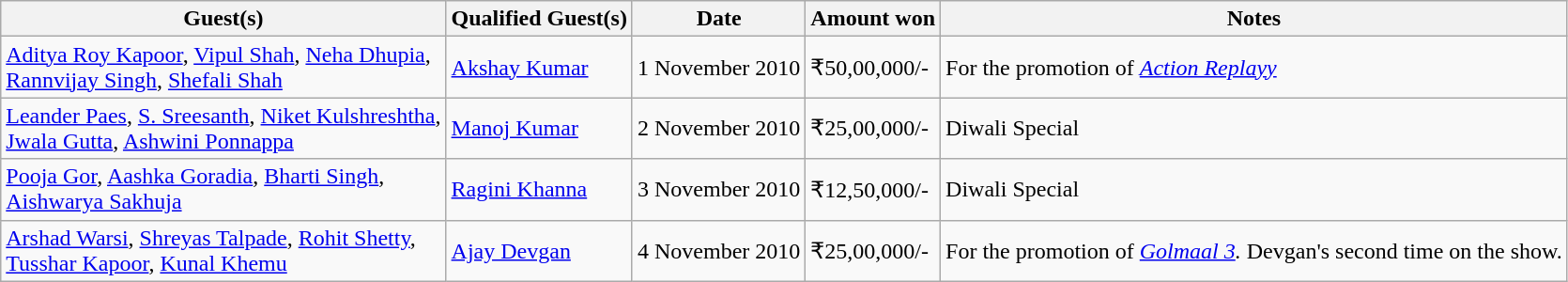<table class="wikitable">
<tr>
<th>Guest(s)</th>
<th>Qualified Guest(s)</th>
<th>Date</th>
<th>Amount won</th>
<th>Notes</th>
</tr>
<tr>
<td><a href='#'>Aditya Roy Kapoor</a>, <a href='#'>Vipul Shah</a>, <a href='#'>Neha Dhupia</a>,<br><a href='#'>Rannvijay Singh</a>, <a href='#'>Shefali Shah</a></td>
<td><a href='#'>Akshay Kumar</a></td>
<td>1 November 2010</td>
<td>₹50,00,000/-</td>
<td>For the promotion of <em><a href='#'>Action Replayy</a></em></td>
</tr>
<tr>
<td><a href='#'>Leander Paes</a>, <a href='#'>S. Sreesanth</a>, <a href='#'>Niket Kulshreshtha</a>,<br><a href='#'>Jwala Gutta</a>, <a href='#'>Ashwini Ponnappa</a></td>
<td><a href='#'>Manoj Kumar</a></td>
<td>2 November 2010</td>
<td>₹25,00,000/-</td>
<td>Diwali Special</td>
</tr>
<tr>
<td><a href='#'>Pooja Gor</a>, <a href='#'>Aashka Goradia</a>, <a href='#'>Bharti Singh</a>,<br><a href='#'>Aishwarya Sakhuja</a></td>
<td><a href='#'>Ragini Khanna</a></td>
<td>3 November 2010</td>
<td>₹12,50,000/-</td>
<td>Diwali Special</td>
</tr>
<tr>
<td><a href='#'>Arshad Warsi</a>, <a href='#'>Shreyas Talpade</a>, <a href='#'>Rohit Shetty</a>,<br><a href='#'>Tusshar Kapoor</a>, <a href='#'>Kunal Khemu</a></td>
<td><a href='#'>Ajay Devgan</a></td>
<td>4 November 2010</td>
<td>₹25,00,000/-</td>
<td>For the promotion of <em><a href='#'>Golmaal 3</a>.</em> Devgan's second time on the show.</td>
</tr>
</table>
